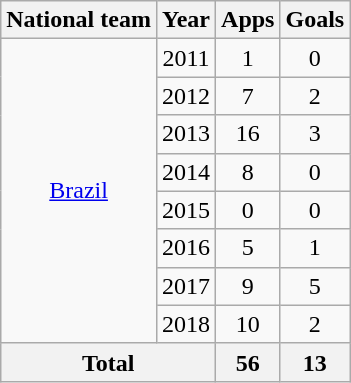<table class="wikitable" style="text-align:center">
<tr>
<th>National team</th>
<th>Year</th>
<th>Apps</th>
<th>Goals</th>
</tr>
<tr>
<td rowspan="8"><a href='#'>Brazil</a></td>
<td>2011</td>
<td>1</td>
<td>0</td>
</tr>
<tr>
<td>2012</td>
<td>7</td>
<td>2</td>
</tr>
<tr>
<td>2013</td>
<td>16</td>
<td>3</td>
</tr>
<tr>
<td>2014</td>
<td>8</td>
<td>0</td>
</tr>
<tr>
<td>2015</td>
<td>0</td>
<td>0</td>
</tr>
<tr>
<td>2016</td>
<td>5</td>
<td>1</td>
</tr>
<tr>
<td>2017</td>
<td>9</td>
<td>5</td>
</tr>
<tr>
<td>2018</td>
<td>10</td>
<td>2</td>
</tr>
<tr>
<th colspan="2">Total</th>
<th>56</th>
<th>13</th>
</tr>
</table>
